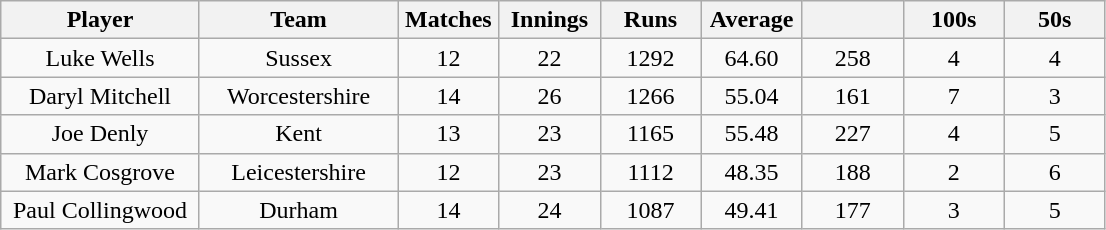<table class="wikitable" style="text-align:center;">
<tr>
<th width=125>Player</th>
<th width=125>Team</th>
<th width=60>Matches</th>
<th width=60>Innings</th>
<th width=60>Runs</th>
<th width=60>Average</th>
<th width=60></th>
<th width=60>100s</th>
<th width=60>50s</th>
</tr>
<tr>
<td>Luke Wells</td>
<td>Sussex</td>
<td>12</td>
<td>22</td>
<td>1292</td>
<td>64.60</td>
<td>258</td>
<td>4</td>
<td>4</td>
</tr>
<tr>
<td>Daryl Mitchell</td>
<td>Worcestershire</td>
<td>14</td>
<td>26</td>
<td>1266</td>
<td>55.04</td>
<td>161</td>
<td>7</td>
<td>3</td>
</tr>
<tr>
<td>Joe Denly</td>
<td>Kent</td>
<td>13</td>
<td>23</td>
<td>1165</td>
<td>55.48</td>
<td>227</td>
<td>4</td>
<td>5</td>
</tr>
<tr>
<td>Mark Cosgrove</td>
<td>Leicestershire</td>
<td>12</td>
<td>23</td>
<td>1112</td>
<td>48.35</td>
<td>188</td>
<td>2</td>
<td>6</td>
</tr>
<tr>
<td>Paul Collingwood</td>
<td>Durham</td>
<td>14</td>
<td>24</td>
<td>1087</td>
<td>49.41</td>
<td>177</td>
<td>3</td>
<td>5</td>
</tr>
</table>
